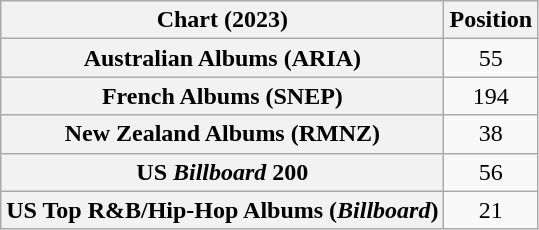<table class="wikitable sortable plainrowheaders" style="text-align:center">
<tr>
<th scope="col">Chart (2023)</th>
<th scope="col">Position</th>
</tr>
<tr>
<th scope="row">Australian Albums (ARIA)</th>
<td>55</td>
</tr>
<tr>
<th scope="row">French Albums (SNEP)</th>
<td>194</td>
</tr>
<tr>
<th scope="row">New Zealand Albums (RMNZ)</th>
<td>38</td>
</tr>
<tr>
<th scope="row">US <em>Billboard</em> 200</th>
<td>56</td>
</tr>
<tr>
<th scope="row">US Top R&B/Hip-Hop Albums (<em>Billboard</em>)</th>
<td>21</td>
</tr>
</table>
